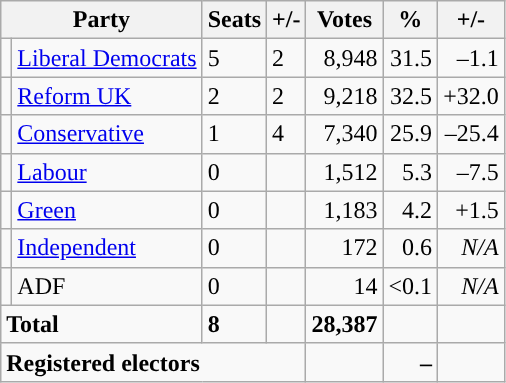<table class="wikitable sortable">
<tr>
<th colspan="2">Party</th>
<th>Seats</th>
<th>+/-</th>
<th>Votes</th>
<th>%</th>
<th>+/-</th>
</tr>
<tr>
<td style="background-color: "></td>
<td><a href='#'>Liberal Democrats</a></td>
<td>5</td>
<td> 2</td>
<td style="text-align:right;">8,948</td>
<td style="text-align:right;">31.5</td>
<td style="text-align:right;">–1.1</td>
</tr>
<tr>
<td style="background-color: "></td>
<td><a href='#'>Reform UK</a></td>
<td>2</td>
<td> 2</td>
<td style="text-align:right;">9,218</td>
<td style="text-align:right;">32.5</td>
<td style="text-align:right;">+32.0</td>
</tr>
<tr>
<td style="background-color: "></td>
<td><a href='#'>Conservative</a></td>
<td>1</td>
<td> 4</td>
<td style="text-align:right;">7,340</td>
<td style="text-align:right;">25.9</td>
<td style="text-align:right;">–25.4</td>
</tr>
<tr>
<td style="background-color: "></td>
<td><a href='#'>Labour</a></td>
<td>0</td>
<td></td>
<td style="text-align:right;">1,512</td>
<td style="text-align:right;">5.3</td>
<td style="text-align:right;">–7.5</td>
</tr>
<tr>
<td style="background-color: "></td>
<td><a href='#'>Green</a></td>
<td>0</td>
<td></td>
<td style="text-align:right;">1,183</td>
<td style="text-align:right;">4.2</td>
<td style="text-align:right;">+1.5</td>
</tr>
<tr>
<td style="background-color: "></td>
<td><a href='#'>Independent</a></td>
<td>0</td>
<td></td>
<td style="text-align:right;">172</td>
<td style="text-align:right;">0.6</td>
<td style="text-align:right;"><em>N/A</em></td>
</tr>
<tr>
<td style="background-color: "></td>
<td>ADF</td>
<td>0</td>
<td></td>
<td style="text-align:right;">14</td>
<td style="text-align:right;"><0.1</td>
<td style="text-align:right;"><em>N/A</em></td>
</tr>
<tr>
<td colspan="2"><strong>Total</strong></td>
<td><strong>8</strong></td>
<td></td>
<td style="text-align:right;"><strong>28,387</strong></td>
<td style="text-align:right;"></td>
<td style="text-align:right;"></td>
</tr>
<tr>
<td colspan="4"><strong>Registered electors</strong></td>
<td style="text-align:right;"></td>
<td style="text-align:right;"><strong>–</strong></td>
<td style="text-align:right;"></td>
</tr>
</table>
